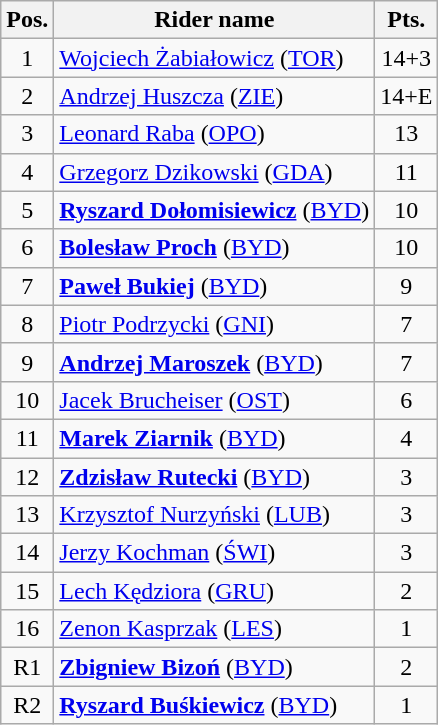<table class=wikitable>
<tr>
<th>Pos.</th>
<th>Rider name</th>
<th>Pts.</th>
</tr>
<tr align=center>
<td>1</td>
<td align=left><a href='#'>Wojciech Żabiałowicz</a> (<a href='#'>TOR</a>)</td>
<td>14+3</td>
</tr>
<tr align=center>
<td>2</td>
<td align=left><a href='#'>Andrzej Huszcza</a> (<a href='#'>ZIE</a>)</td>
<td>14+E</td>
</tr>
<tr align=center>
<td>3</td>
<td align=left><a href='#'>Leonard Raba</a> (<a href='#'>OPO</a>)</td>
<td>13</td>
</tr>
<tr align=center>
<td>4</td>
<td align=left><a href='#'>Grzegorz Dzikowski</a> (<a href='#'>GDA</a>)</td>
<td>11</td>
</tr>
<tr align=center>
<td>5</td>
<td align=left><strong><a href='#'>Ryszard Dołomisiewicz</a></strong> (<a href='#'>BYD</a>)</td>
<td>10</td>
</tr>
<tr align=center>
<td>6</td>
<td align=left><strong><a href='#'>Bolesław Proch</a></strong> (<a href='#'>BYD</a>)</td>
<td>10</td>
</tr>
<tr align=center>
<td>7</td>
<td align=left><strong><a href='#'>Paweł Bukiej</a></strong> (<a href='#'>BYD</a>)</td>
<td>9</td>
</tr>
<tr align=center>
<td>8</td>
<td align=left><a href='#'>Piotr Podrzycki</a> (<a href='#'>GNI</a>)</td>
<td>7</td>
</tr>
<tr align=center>
<td>9</td>
<td align=left><strong><a href='#'>Andrzej Maroszek</a></strong> (<a href='#'>BYD</a>)</td>
<td>7</td>
</tr>
<tr align=center>
<td>10</td>
<td align=left><a href='#'>Jacek Brucheiser</a> (<a href='#'>OST</a>)</td>
<td>6</td>
</tr>
<tr align=center>
<td>11</td>
<td align=left><strong><a href='#'>Marek Ziarnik</a></strong> (<a href='#'>BYD</a>)</td>
<td>4</td>
</tr>
<tr align=center>
<td>12</td>
<td align=left><strong><a href='#'>Zdzisław Rutecki</a></strong> (<a href='#'>BYD</a>)</td>
<td>3</td>
</tr>
<tr align=center>
<td>13</td>
<td align=left><a href='#'>Krzysztof Nurzyński</a> (<a href='#'>LUB</a>)</td>
<td>3</td>
</tr>
<tr align=center>
<td>14</td>
<td align=left><a href='#'>Jerzy Kochman</a> (<a href='#'>ŚWI</a>)</td>
<td>3</td>
</tr>
<tr align=center>
<td>15</td>
<td align=left><a href='#'>Lech Kędziora</a> (<a href='#'>GRU</a>)</td>
<td>2</td>
</tr>
<tr align=center>
<td>16</td>
<td align=left><a href='#'>Zenon Kasprzak</a> (<a href='#'>LES</a>)</td>
<td>1</td>
</tr>
<tr align=center>
<td>R1</td>
<td align=left><strong><a href='#'>Zbigniew Bizoń</a></strong> (<a href='#'>BYD</a>)</td>
<td>2</td>
</tr>
<tr align=center>
<td>R2</td>
<td align=left><strong><a href='#'>Ryszard Buśkiewicz</a></strong> (<a href='#'>BYD</a>)</td>
<td>1</td>
</tr>
</table>
